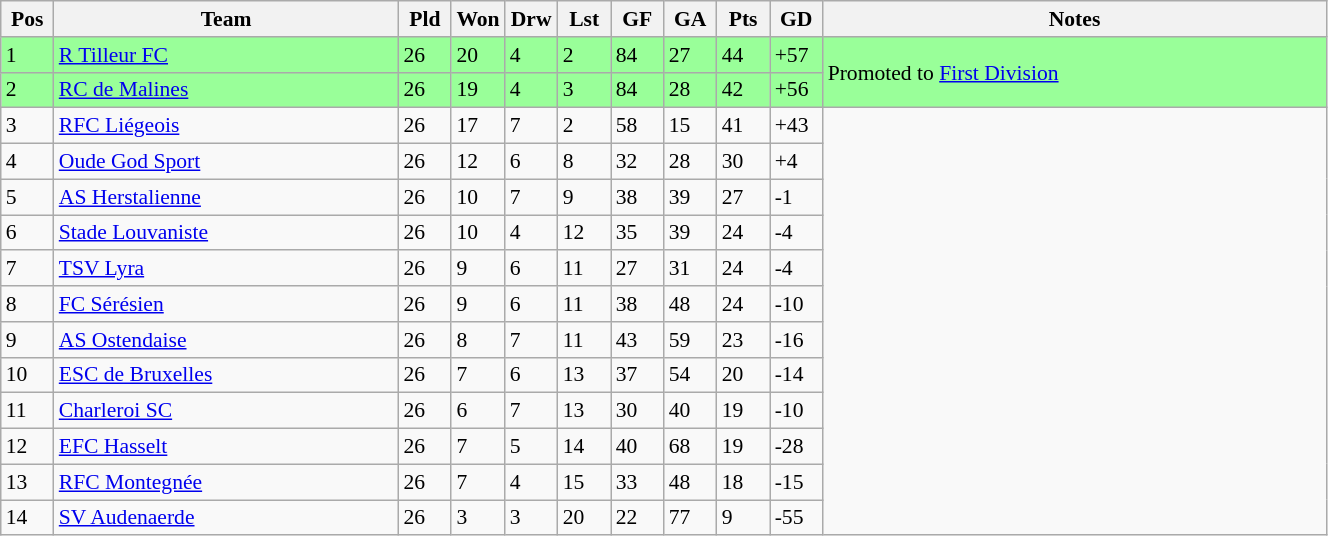<table class="wikitable" width=70% style="font-size:90%">
<tr>
<th width=4%><strong>Pos</strong></th>
<th width=26%><strong>Team</strong></th>
<th width=4%><strong>Pld</strong></th>
<th width=4%><strong>Won</strong></th>
<th width=4%><strong>Drw</strong></th>
<th width=4%><strong>Lst</strong></th>
<th width=4%><strong>GF</strong></th>
<th width=4%><strong>GA</strong></th>
<th width=4%><strong>Pts</strong></th>
<th width=4%><strong>GD</strong></th>
<th width=38%><strong>Notes</strong></th>
</tr>
<tr bgcolor=#99ff99>
<td>1</td>
<td><a href='#'>R Tilleur FC</a></td>
<td>26</td>
<td>20</td>
<td>4</td>
<td>2</td>
<td>84</td>
<td>27</td>
<td>44</td>
<td>+57</td>
<td rowspan=2>Promoted to <a href='#'>First Division</a></td>
</tr>
<tr bgcolor=#99ff99>
<td>2</td>
<td><a href='#'>RC de Malines</a></td>
<td>26</td>
<td>19</td>
<td>4</td>
<td>3</td>
<td>84</td>
<td>28</td>
<td>42</td>
<td>+56</td>
</tr>
<tr>
<td>3</td>
<td><a href='#'>RFC Liégeois</a></td>
<td>26</td>
<td>17</td>
<td>7</td>
<td>2</td>
<td>58</td>
<td>15</td>
<td>41</td>
<td>+43</td>
</tr>
<tr>
<td>4</td>
<td><a href='#'>Oude God Sport</a></td>
<td>26</td>
<td>12</td>
<td>6</td>
<td>8</td>
<td>32</td>
<td>28</td>
<td>30</td>
<td>+4</td>
</tr>
<tr>
<td>5</td>
<td><a href='#'>AS Herstalienne</a></td>
<td>26</td>
<td>10</td>
<td>7</td>
<td>9</td>
<td>38</td>
<td>39</td>
<td>27</td>
<td>-1</td>
</tr>
<tr>
<td>6</td>
<td><a href='#'>Stade Louvaniste</a></td>
<td>26</td>
<td>10</td>
<td>4</td>
<td>12</td>
<td>35</td>
<td>39</td>
<td>24</td>
<td>-4</td>
</tr>
<tr>
<td>7</td>
<td><a href='#'>TSV Lyra</a></td>
<td>26</td>
<td>9</td>
<td>6</td>
<td>11</td>
<td>27</td>
<td>31</td>
<td>24</td>
<td>-4</td>
</tr>
<tr>
<td>8</td>
<td><a href='#'>FC Sérésien</a></td>
<td>26</td>
<td>9</td>
<td>6</td>
<td>11</td>
<td>38</td>
<td>48</td>
<td>24</td>
<td>-10</td>
</tr>
<tr>
<td>9</td>
<td><a href='#'>AS Ostendaise</a></td>
<td>26</td>
<td>8</td>
<td>7</td>
<td>11</td>
<td>43</td>
<td>59</td>
<td>23</td>
<td>-16</td>
</tr>
<tr>
<td>10</td>
<td><a href='#'>ESC de Bruxelles</a></td>
<td>26</td>
<td>7</td>
<td>6</td>
<td>13</td>
<td>37</td>
<td>54</td>
<td>20</td>
<td>-14</td>
</tr>
<tr>
<td>11</td>
<td><a href='#'>Charleroi SC</a></td>
<td>26</td>
<td>6</td>
<td>7</td>
<td>13</td>
<td>30</td>
<td>40</td>
<td>19</td>
<td>-10</td>
</tr>
<tr>
<td>12</td>
<td><a href='#'>EFC Hasselt</a></td>
<td>26</td>
<td>7</td>
<td>5</td>
<td>14</td>
<td>40</td>
<td>68</td>
<td>19</td>
<td>-28</td>
</tr>
<tr>
<td>13</td>
<td><a href='#'>RFC Montegnée</a></td>
<td>26</td>
<td>7</td>
<td>4</td>
<td>15</td>
<td>33</td>
<td>48</td>
<td>18</td>
<td>-15</td>
</tr>
<tr>
<td>14</td>
<td><a href='#'>SV Audenaerde</a></td>
<td>26</td>
<td>3</td>
<td>3</td>
<td>20</td>
<td>22</td>
<td>77</td>
<td>9</td>
<td>-55</td>
</tr>
</table>
